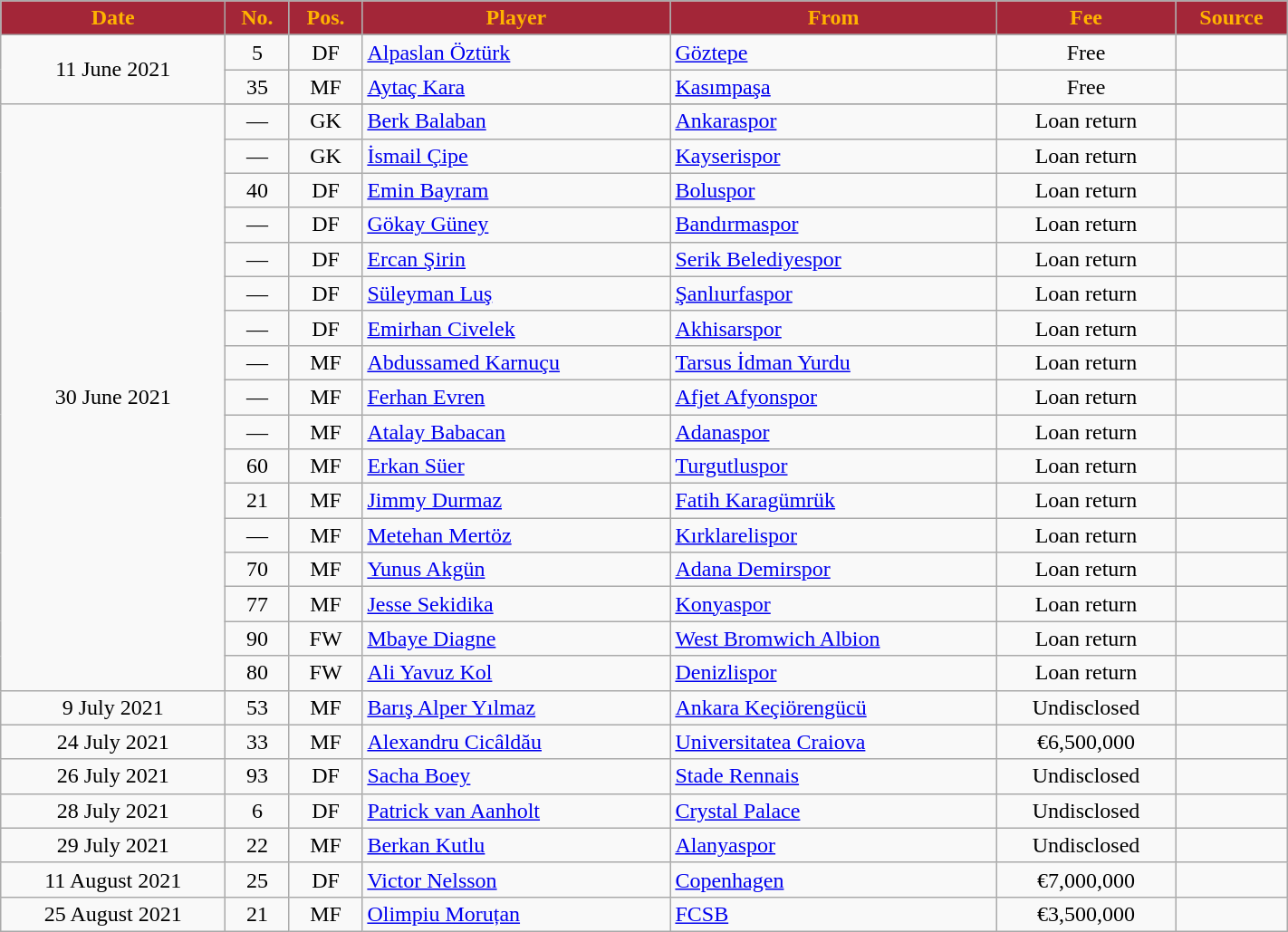<table class="wikitable sortable" style="text-align:center;width:75%;">
<tr>
<th scope="col" style="background-color:#A32638;color:#FFB300">Date</th>
<th scope="col" style="background-color:#A32638;color:#FFB300">No.</th>
<th scope="col" style="background-color:#A32638;color:#FFB300">Pos.</th>
<th scope="col" style="background-color:#A32638;color:#FFB300">Player</th>
<th scope="col" style="background-color:#A32638;color:#FFB300">From</th>
<th scope="col" style="background-color:#A32638;color:#FFB300" data-sort-type="currency">Fee</th>
<th scope="col" class="unsortable" style="background-color:#A32638;color:#FFB300">Source</th>
</tr>
<tr>
<td rowspan=3>11 June 2021</td>
</tr>
<tr>
<td>5</td>
<td>DF</td>
<td align=left> <a href='#'>Alpaslan Öztürk</a></td>
<td align=left> <a href='#'>Göztepe</a></td>
<td>Free</td>
<td></td>
</tr>
<tr>
<td>35</td>
<td>MF</td>
<td align=left> <a href='#'>Aytaç Kara</a></td>
<td align=left> <a href='#'>Kasımpaşa</a></td>
<td>Free</td>
<td></td>
</tr>
<tr>
<td rowspan=18>30 June 2021</td>
</tr>
<tr>
<td>—</td>
<td>GK</td>
<td align=left> <a href='#'>Berk Balaban</a></td>
<td align=left> <a href='#'>Ankaraspor</a></td>
<td>Loan return</td>
<td></td>
</tr>
<tr>
<td>—</td>
<td>GK</td>
<td align=left> <a href='#'>İsmail Çipe</a></td>
<td align=left> <a href='#'>Kayserispor</a></td>
<td>Loan return</td>
<td></td>
</tr>
<tr>
<td>40</td>
<td>DF</td>
<td align=left> <a href='#'>Emin Bayram</a></td>
<td align=left> <a href='#'>Boluspor</a></td>
<td>Loan return</td>
<td></td>
</tr>
<tr>
<td>—</td>
<td>DF</td>
<td align=left> <a href='#'>Gökay Güney</a></td>
<td align=left> <a href='#'>Bandırmaspor</a></td>
<td>Loan return</td>
<td></td>
</tr>
<tr>
<td>—</td>
<td>DF</td>
<td align=left> <a href='#'>Ercan Şirin</a></td>
<td align=left> <a href='#'>Serik Belediyespor</a></td>
<td>Loan return</td>
<td></td>
</tr>
<tr>
<td>—</td>
<td>DF</td>
<td align=left> <a href='#'>Süleyman Luş</a></td>
<td align=left> <a href='#'>Şanlıurfaspor</a></td>
<td>Loan return</td>
<td></td>
</tr>
<tr>
<td>—</td>
<td>DF</td>
<td align=left> <a href='#'>Emirhan Civelek</a></td>
<td align=left> <a href='#'>Akhisarspor</a></td>
<td>Loan return</td>
<td></td>
</tr>
<tr>
<td>—</td>
<td>MF</td>
<td align=left> <a href='#'>Abdussamed Karnuçu</a></td>
<td align=left> <a href='#'>Tarsus İdman Yurdu</a></td>
<td>Loan return</td>
<td></td>
</tr>
<tr>
<td>—</td>
<td>MF</td>
<td align=left> <a href='#'>Ferhan Evren</a></td>
<td align=left> <a href='#'>Afjet Afyonspor</a></td>
<td>Loan return</td>
<td></td>
</tr>
<tr>
<td>—</td>
<td>MF</td>
<td align=left> <a href='#'>Atalay Babacan</a></td>
<td align=left> <a href='#'>Adanaspor</a></td>
<td>Loan return</td>
<td></td>
</tr>
<tr>
<td>60</td>
<td>MF</td>
<td align=left> <a href='#'>Erkan Süer</a></td>
<td align=left> <a href='#'>Turgutluspor</a></td>
<td>Loan return</td>
<td></td>
</tr>
<tr>
<td>21</td>
<td>MF</td>
<td align=left>  <a href='#'>Jimmy Durmaz</a></td>
<td align=left> <a href='#'>Fatih Karagümrük</a></td>
<td>Loan return</td>
<td></td>
</tr>
<tr>
<td>—</td>
<td>MF</td>
<td align=left> <a href='#'>Metehan Mertöz</a></td>
<td align=left> <a href='#'>Kırklarelispor</a></td>
<td>Loan return</td>
<td></td>
</tr>
<tr>
<td>70</td>
<td>MF</td>
<td align=left> <a href='#'>Yunus Akgün</a></td>
<td align=left> <a href='#'>Adana Demirspor</a></td>
<td>Loan return</td>
<td></td>
</tr>
<tr>
<td>77</td>
<td>MF</td>
<td align=left> <a href='#'>Jesse Sekidika</a></td>
<td align=left> <a href='#'>Konyaspor</a></td>
<td>Loan return</td>
<td></td>
</tr>
<tr>
<td>90</td>
<td>FW</td>
<td align=left> <a href='#'>Mbaye Diagne</a></td>
<td align=left> <a href='#'>West Bromwich Albion</a></td>
<td>Loan return</td>
<td></td>
</tr>
<tr>
<td>80</td>
<td>FW</td>
<td align=left> <a href='#'>Ali Yavuz Kol</a></td>
<td align=left> <a href='#'>Denizlispor</a></td>
<td>Loan return</td>
<td></td>
</tr>
<tr>
<td>9 July 2021</td>
<td>53</td>
<td>MF</td>
<td align=left> <a href='#'>Barış Alper Yılmaz</a></td>
<td align=left> <a href='#'>Ankara Keçiörengücü</a></td>
<td>Undisclosed</td>
<td></td>
</tr>
<tr>
<td>24 July 2021</td>
<td>33</td>
<td>MF</td>
<td align=left> <a href='#'>Alexandru Cicâldău</a></td>
<td align=left> <a href='#'>Universitatea Craiova</a></td>
<td>€6,500,000</td>
<td></td>
</tr>
<tr>
<td>26 July 2021</td>
<td>93</td>
<td>DF</td>
<td align=left> <a href='#'>Sacha Boey</a></td>
<td align=left> <a href='#'>Stade Rennais</a></td>
<td>Undisclosed</td>
<td></td>
</tr>
<tr>
<td>28 July 2021</td>
<td>6</td>
<td>DF</td>
<td align=left> <a href='#'>Patrick van Aanholt</a></td>
<td align=left> <a href='#'>Crystal Palace</a></td>
<td>Undisclosed</td>
<td></td>
</tr>
<tr>
<td>29 July 2021</td>
<td>22</td>
<td>MF</td>
<td align=left> <a href='#'>Berkan Kutlu</a></td>
<td align=left> <a href='#'>Alanyaspor</a></td>
<td>Undisclosed</td>
<td></td>
</tr>
<tr>
<td>11 August 2021</td>
<td>25</td>
<td>DF</td>
<td align=left> <a href='#'>Victor Nelsson</a></td>
<td align=left> <a href='#'>Copenhagen</a></td>
<td>€7,000,000</td>
<td></td>
</tr>
<tr>
<td>25 August 2021</td>
<td>21</td>
<td>MF</td>
<td align=left> <a href='#'>Olimpiu Moruțan</a></td>
<td align=left> <a href='#'>FCSB</a></td>
<td>€3,500,000</td>
<td></td>
</tr>
</table>
